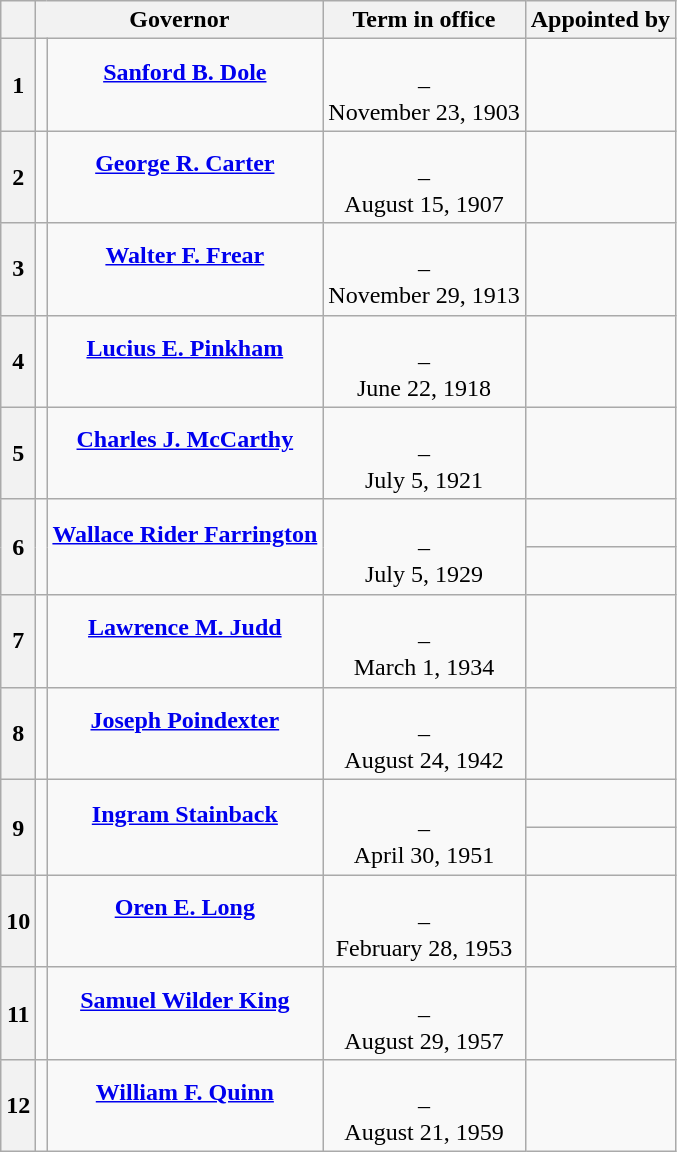<table class="wikitable sortable" style="text-align:center">
<tr>
<th scope="col" data-sort-type="number"></th>
<th scope="colgroup" colspan="2">Governor</th>
<th scope="col">Term in office</th>
<th scope="col">Appointed by</th>
</tr>
<tr style="height:2em;">
<th scope="row">1</th>
<td data-sort-value="Dole, Sanford"></td>
<td><strong><a href='#'>Sanford B. Dole</a></strong><br><br></td>
<td><br>–<br>November 23, 1903<br></td>
<td></td>
</tr>
<tr style="height:2em;">
<th scope="row">2</th>
<td data-sort-value="Carter, George"></td>
<td><strong><a href='#'>George R. Carter</a></strong><br><br></td>
<td><br>–<br>August 15, 1907<br></td>
<td></td>
</tr>
<tr style="height:2em;">
<th scope="row">3</th>
<td data-sort-value="Frear, Walter"></td>
<td><strong><a href='#'>Walter F. Frear</a></strong><br><br></td>
<td><br>–<br>November 29, 1913<br></td>
<td></td>
</tr>
<tr style="height:2em;">
<th scope="row">4</th>
<td data-sort-value="Pinkham, Lucius"></td>
<td><strong><a href='#'>Lucius E. Pinkham</a></strong><br><br></td>
<td><br>–<br>June 22, 1918<br></td>
<td></td>
</tr>
<tr style="height:2em;">
<th scope="row">5</th>
<td data-sort-value="McCarthy, Charles"></td>
<td><strong><a href='#'>Charles J. McCarthy</a></strong><br><br></td>
<td><br>–<br>July 5, 1921<br></td>
<td></td>
</tr>
<tr style="height:2em;">
<th rowspan="2" scope="rowgroup">6</th>
<td rowspan="2" data-sort-value="Farrington, Wallace"></td>
<td rowspan="2"><strong><a href='#'>Wallace Rider Farrington</a></strong><br><br></td>
<td rowspan="2"><br>–<br>July 5, 1929<br></td>
<td></td>
</tr>
<tr style="height:2em;">
<td></td>
</tr>
<tr style="height:2em;">
<th scope="row">7</th>
<td data-sort-value="Judd, Lawrence"></td>
<td><strong><a href='#'>Lawrence M. Judd</a></strong><br><br></td>
<td><br>–<br>March 1, 1934<br></td>
<td></td>
</tr>
<tr style="height:2em;">
<th scope="row">8</th>
<td data-sort-value="Poindexter, Joseph"></td>
<td><strong><a href='#'>Joseph Poindexter</a></strong><br><br></td>
<td><br>–<br>August 24, 1942<br></td>
<td></td>
</tr>
<tr style="height:2em;">
<th rowspan="2" scope="rowgroup">9</th>
<td rowspan="2" data-sort-value="Stainback, Ingram"></td>
<td rowspan="2"><strong><a href='#'>Ingram Stainback</a></strong><br><br></td>
<td rowspan="2"><br>–<br>April 30, 1951<br></td>
<td></td>
</tr>
<tr style="height:2em;">
<td></td>
</tr>
<tr style="height:2em;">
<th scope="row">10</th>
<td data-sort-value="Long, Oren"></td>
<td><strong><a href='#'>Oren E. Long</a></strong><br><br></td>
<td><br>–<br>February 28, 1953<br></td>
<td></td>
</tr>
<tr style="height:2em;">
<th scope="row">11</th>
<td data-sort-value="King, Samuel"></td>
<td><strong><a href='#'>Samuel Wilder King</a></strong><br><br></td>
<td><br>–<br>August 29, 1957<br></td>
<td></td>
</tr>
<tr style="height:2em;">
<th scope="row">12</th>
<td data-sort-value="Quinn, William"></td>
<td><strong><a href='#'>William F. Quinn</a></strong><br><br></td>
<td><br>–<br>August 21, 1959<br></td>
<td></td>
</tr>
</table>
